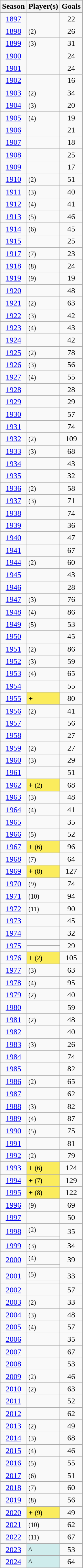<table class="wikitable sortable" style="text-align:center">
<tr>
<th>Season</th>
<th>Player(s)</th>
<th>Goals</th>
</tr>
<tr>
<td><a href='#'>1897</a></td>
<td align=left></td>
<td>22</td>
</tr>
<tr>
<td><a href='#'>1898</a></td>
<td align=left> <small>(2)</small></td>
<td>26</td>
</tr>
<tr>
<td><a href='#'>1899</a></td>
<td align=left> <small>(3)</small></td>
<td>31</td>
</tr>
<tr>
<td><a href='#'>1900</a></td>
<td align=left></td>
<td>24</td>
</tr>
<tr>
<td><a href='#'>1901</a></td>
<td align=left></td>
<td>24</td>
</tr>
<tr>
<td><a href='#'>1902</a></td>
<td align=left></td>
<td>16</td>
</tr>
<tr>
<td><a href='#'>1903</a></td>
<td align=left> <small>(2)</small></td>
<td>34</td>
</tr>
<tr>
<td><a href='#'>1904</a></td>
<td align=left> <small>(3)</small></td>
<td>20</td>
</tr>
<tr>
<td><a href='#'>1905</a></td>
<td align=left> <small>(4)</small></td>
<td>19</td>
</tr>
<tr>
<td><a href='#'>1906</a></td>
<td align=left></td>
<td>21</td>
</tr>
<tr>
<td><a href='#'>1907</a></td>
<td align=left></td>
<td>18</td>
</tr>
<tr>
<td><a href='#'>1908</a></td>
<td align=left></td>
<td>25</td>
</tr>
<tr>
<td><a href='#'>1909</a></td>
<td align=left></td>
<td>17</td>
</tr>
<tr>
<td><a href='#'>1910</a></td>
<td align=left> <small>(2)</small></td>
<td>51</td>
</tr>
<tr>
<td><a href='#'>1911</a></td>
<td align=left> <small>(3)</small></td>
<td>40</td>
</tr>
<tr>
<td><a href='#'>1912</a></td>
<td align=left> <small>(4)</small></td>
<td>41</td>
</tr>
<tr>
<td><a href='#'>1913</a></td>
<td align=left> <small>(5)</small></td>
<td>46</td>
</tr>
<tr>
<td><a href='#'>1914</a></td>
<td align=left> <small>(6)</small></td>
<td>45</td>
</tr>
<tr>
<td><a href='#'>1915</a></td>
<td align=left></td>
<td>25</td>
</tr>
<tr>
<td><a href='#'>1917</a></td>
<td align=left> <small>(7)</small></td>
<td>23</td>
</tr>
<tr>
<td><a href='#'>1918</a></td>
<td align=left> <small>(8)</small></td>
<td>24</td>
</tr>
<tr>
<td><a href='#'>1919</a></td>
<td align=left> <small>(9)</small></td>
<td>19</td>
</tr>
<tr>
<td><a href='#'>1920</a></td>
<td align=left></td>
<td>48</td>
</tr>
<tr>
<td><a href='#'>1921</a></td>
<td align=left> <small>(2)</small></td>
<td>63</td>
</tr>
<tr>
<td><a href='#'>1922</a></td>
<td align=left> <small>(3)</small></td>
<td>42</td>
</tr>
<tr>
<td><a href='#'>1923</a></td>
<td align=left> <small>(4)</small></td>
<td>43</td>
</tr>
<tr>
<td><a href='#'>1924</a></td>
<td align=left></td>
<td>42</td>
</tr>
<tr>
<td><a href='#'>1925</a></td>
<td align=left> <small>(2)</small></td>
<td>78</td>
</tr>
<tr>
<td><a href='#'>1926</a></td>
<td align=left> <small>(3)</small></td>
<td>56</td>
</tr>
<tr>
<td><a href='#'>1927</a></td>
<td align=left> <small>(4)</small></td>
<td>55</td>
</tr>
<tr>
<td><a href='#'>1928</a></td>
<td align=left></td>
<td>28</td>
</tr>
<tr>
<td><a href='#'>1929</a></td>
<td align=left></td>
<td>29</td>
</tr>
<tr>
<td><a href='#'>1930</a></td>
<td align=left></td>
<td>57</td>
</tr>
<tr>
<td><a href='#'>1931</a></td>
<td align=left></td>
<td>74</td>
</tr>
<tr>
<td><a href='#'>1932</a></td>
<td align=left> <small>(2)</small></td>
<td>109</td>
</tr>
<tr>
<td><a href='#'>1933</a></td>
<td align=left> <small>(3)</small></td>
<td>68</td>
</tr>
<tr>
<td><a href='#'>1934</a></td>
<td align=left></td>
<td>43</td>
</tr>
<tr>
<td><a href='#'>1935</a></td>
<td align=left></td>
<td>32</td>
</tr>
<tr>
<td><a href='#'>1936</a></td>
<td align=left> <small>(2)</small></td>
<td>58</td>
</tr>
<tr>
<td><a href='#'>1937</a></td>
<td align=left> <small>(3)</small></td>
<td>71</td>
</tr>
<tr>
<td><a href='#'>1938</a></td>
<td align=left></td>
<td>74</td>
</tr>
<tr>
<td><a href='#'>1939</a></td>
<td align=left></td>
<td>36</td>
</tr>
<tr>
<td><a href='#'>1940</a></td>
<td align=left></td>
<td>47</td>
</tr>
<tr>
<td><a href='#'>1941</a></td>
<td align=left></td>
<td>67</td>
</tr>
<tr>
<td><a href='#'>1944</a></td>
<td align=left> <small>(2)</small></td>
<td>60</td>
</tr>
<tr>
<td><a href='#'>1945</a></td>
<td align=left></td>
<td>43</td>
</tr>
<tr>
<td><a href='#'>1946</a></td>
<td align=left></td>
<td>28</td>
</tr>
<tr>
<td><a href='#'>1947</a></td>
<td align=left> <small>(3)</small></td>
<td>76</td>
</tr>
<tr>
<td><a href='#'>1948</a></td>
<td align=left> <small>(4)</small></td>
<td>86</td>
</tr>
<tr>
<td><a href='#'>1949</a></td>
<td align=left> <small>(5)</small></td>
<td>53</td>
</tr>
<tr>
<td><a href='#'>1950</a></td>
<td align=left></td>
<td>45</td>
</tr>
<tr>
<td><a href='#'>1951</a></td>
<td align=left> <small>(2)</small></td>
<td>86</td>
</tr>
<tr>
<td><a href='#'>1952</a></td>
<td align=left> <small>(3)</small></td>
<td>59</td>
</tr>
<tr>
<td><a href='#'>1953</a></td>
<td align=left> <small>(4)</small></td>
<td>65</td>
</tr>
<tr>
<td><a href='#'>1954</a></td>
<td align=left></td>
<td>55</td>
</tr>
<tr>
<td><a href='#'>1955</a></td>
<td align=left bgcolor="#FBEC5D">+</td>
<td>80</td>
</tr>
<tr>
<td><a href='#'>1956</a></td>
<td align=left> <small>(2)</small></td>
<td>41</td>
</tr>
<tr>
<td><a href='#'>1957</a></td>
<td align=left></td>
<td>56</td>
</tr>
<tr>
<td><a href='#'>1958</a></td>
<td align=left></td>
<td>27</td>
</tr>
<tr>
<td><a href='#'>1959</a></td>
<td align=left> <small>(2)</small></td>
<td>27</td>
</tr>
<tr>
<td><a href='#'>1960</a></td>
<td align=left> <small>(3)</small></td>
<td>29</td>
</tr>
<tr>
<td><a href='#'>1961</a></td>
<td align=left></td>
<td>51</td>
</tr>
<tr>
<td><a href='#'>1962</a></td>
<td align=left bgcolor="#FBEC5D">+ <small>(2)</small></td>
<td>68</td>
</tr>
<tr>
<td><a href='#'>1963</a></td>
<td align=left> <small>(3)</small></td>
<td>48</td>
</tr>
<tr>
<td><a href='#'>1964</a></td>
<td align=left> <small>(4)</small></td>
<td>41</td>
</tr>
<tr>
<td><a href='#'>1965</a></td>
<td align=left></td>
<td>35</td>
</tr>
<tr>
<td><a href='#'>1966</a></td>
<td align=left> <small>(5)</small></td>
<td>52</td>
</tr>
<tr>
<td><a href='#'>1967</a></td>
<td align=left bgcolor="#FBEC5D">+ <small>(6)</small></td>
<td>96</td>
</tr>
<tr>
<td><a href='#'>1968</a></td>
<td align=left> <small>(7)</small></td>
<td>64</td>
</tr>
<tr>
<td><a href='#'>1969</a></td>
<td align=left bgcolor="#FBEC5D">+ <small>(8)</small></td>
<td>127</td>
</tr>
<tr>
<td><a href='#'>1970</a></td>
<td align=left> <small>(9)</small></td>
<td>74</td>
</tr>
<tr>
<td><a href='#'>1971</a></td>
<td align=left> <small>(10)</small></td>
<td>94</td>
</tr>
<tr>
<td><a href='#'>1972</a></td>
<td align=left> <small>(11)</small></td>
<td>90</td>
</tr>
<tr>
<td><a href='#'>1973</a></td>
<td align=left></td>
<td>45</td>
</tr>
<tr>
<td><a href='#'>1974</a></td>
<td align=left></td>
<td>32</td>
</tr>
<tr>
<td rowspan=2><a href='#'>1975</a></td>
<td align=left></td>
<td rowspan=2>29</td>
</tr>
<tr>
<td align=left></td>
</tr>
<tr>
<td><a href='#'>1976</a></td>
<td align=left bgcolor="#FBEC5D">+ <small>(2)</small></td>
<td>105</td>
</tr>
<tr>
<td><a href='#'>1977</a></td>
<td align=left> <small>(3)</small></td>
<td>63</td>
</tr>
<tr>
<td><a href='#'>1978</a></td>
<td align=left> <small>(4)</small></td>
<td>95</td>
</tr>
<tr>
<td><a href='#'>1979</a></td>
<td align=left> <small>(2)</small></td>
<td>40</td>
</tr>
<tr>
<td><a href='#'>1980</a></td>
<td align=left></td>
<td>59</td>
</tr>
<tr>
<td><a href='#'>1981</a></td>
<td align=left> <small>(2)</small></td>
<td>48</td>
</tr>
<tr>
<td><a href='#'>1982</a></td>
<td align=left></td>
<td>40</td>
</tr>
<tr>
<td><a href='#'>1983</a></td>
<td align=left> <small>(3)</small></td>
<td>26</td>
</tr>
<tr>
<td><a href='#'>1984</a></td>
<td align=left></td>
<td>74</td>
</tr>
<tr>
<td><a href='#'>1985</a></td>
<td align=left></td>
<td>82</td>
</tr>
<tr>
<td><a href='#'>1986</a></td>
<td align=left> <small>(2)</small></td>
<td>65</td>
</tr>
<tr>
<td><a href='#'>1987</a></td>
<td align=left></td>
<td>62</td>
</tr>
<tr>
<td><a href='#'>1988</a></td>
<td align=left> <small>(3)</small></td>
<td>82</td>
</tr>
<tr>
<td><a href='#'>1989</a></td>
<td align=left> <small>(4)</small></td>
<td>87</td>
</tr>
<tr>
<td><a href='#'>1990</a></td>
<td align=left> <small>(5)</small></td>
<td>75</td>
</tr>
<tr>
<td><a href='#'>1991</a></td>
<td align=left></td>
<td>81</td>
</tr>
<tr>
<td><a href='#'>1992</a></td>
<td align=left> <small>(2)</small></td>
<td>79</td>
</tr>
<tr>
<td><a href='#'>1993</a></td>
<td align=left bgcolor="#FBEC5D">+ <small>(6)</small></td>
<td>124</td>
</tr>
<tr>
<td><a href='#'>1994</a></td>
<td align=left bgcolor="#FBEC5D">+ <small>(7)</small></td>
<td>129</td>
</tr>
<tr>
<td><a href='#'>1995</a></td>
<td align=left bgcolor="#FBEC5D">+ <small>(8)</small></td>
<td>122</td>
</tr>
<tr>
<td><a href='#'>1996</a></td>
<td align=left> <small>(9)</small></td>
<td>69</td>
</tr>
<tr>
<td><a href='#'>1997</a></td>
<td align=left></td>
<td>50</td>
</tr>
<tr>
<td rowspan=2><a href='#'>1998</a></td>
<td align=left> <small>(2)</small></td>
<td rowspan=2>35</td>
</tr>
<tr>
<td align=left></td>
</tr>
<tr>
<td><a href='#'>1999</a></td>
<td align=left> <small>(3)</small></td>
<td>34</td>
</tr>
<tr>
<td rowspan=2><a href='#'>2000</a></td>
<td align=left> <small>(4)</small></td>
<td rowspan=2>39</td>
</tr>
<tr>
<td align=left></td>
</tr>
<tr>
<td rowspan=2><a href='#'>2001</a></td>
<td align=left> <small>(5)</small></td>
<td rowspan=2>33</td>
</tr>
<tr>
<td align=left></td>
</tr>
<tr>
<td><a href='#'>2002</a></td>
<td align=left></td>
<td>57</td>
</tr>
<tr>
<td><a href='#'>2003</a></td>
<td align=left> <small>(2)</small></td>
<td>33</td>
</tr>
<tr>
<td><a href='#'>2004</a></td>
<td align=left> <small>(3)</small></td>
<td>48</td>
</tr>
<tr>
<td><a href='#'>2005</a></td>
<td align=left> <small>(4)</small></td>
<td>57</td>
</tr>
<tr>
<td><a href='#'>2006</a></td>
<td align=left></td>
<td>35</td>
</tr>
<tr>
<td><a href='#'>2007</a></td>
<td align=left></td>
<td>67</td>
</tr>
<tr>
<td><a href='#'>2008</a></td>
<td align=left></td>
<td>53</td>
</tr>
<tr>
<td><a href='#'>2009</a></td>
<td align=left> <small>(2)</small></td>
<td>46</td>
</tr>
<tr>
<td><a href='#'>2010</a></td>
<td align=left> <small>(2)</small></td>
<td>63</td>
</tr>
<tr>
<td><a href='#'>2011</a></td>
<td align=left></td>
<td>52</td>
</tr>
<tr>
<td><a href='#'>2012</a></td>
<td align=left></td>
<td>62</td>
</tr>
<tr>
<td><a href='#'>2013</a></td>
<td align=left> <small>(2)</small></td>
<td>49</td>
</tr>
<tr>
<td><a href='#'>2014</a></td>
<td align=left> <small>(3)</small></td>
<td>68</td>
</tr>
<tr>
<td><a href='#'>2015</a></td>
<td align=left> <small>(4)</small></td>
<td>46</td>
</tr>
<tr>
<td><a href='#'>2016</a></td>
<td align=left> <small>(5)</small></td>
<td>55</td>
</tr>
<tr>
<td><a href='#'>2017</a></td>
<td align=left> <small>(6)</small></td>
<td>51</td>
</tr>
<tr>
<td><a href='#'>2018</a></td>
<td align=left> <small>(7)</small></td>
<td>60</td>
</tr>
<tr>
<td><a href='#'>2019</a></td>
<td align=left> <small>(8)</small></td>
<td>56</td>
</tr>
<tr>
<td><a href='#'>2020</a></td>
<td align=left bgcolor="#FBEC5D">+ <small>(9)</small></td>
<td>49</td>
</tr>
<tr>
<td><a href='#'>2021</a></td>
<td align=left> <small>(10)</small></td>
<td>62</td>
</tr>
<tr>
<td><a href='#'>2022</a></td>
<td align=left> <small>(11)</small></td>
<td>67</td>
</tr>
<tr>
<td><a href='#'>2023</a></td>
<td align=left bgcolor="#CFECEC">^</td>
<td>53</td>
</tr>
<tr>
<td><a href='#'>2024</a></td>
<td align=left bgcolor="#CFECEC">^ </td>
<td>64</td>
</tr>
</table>
